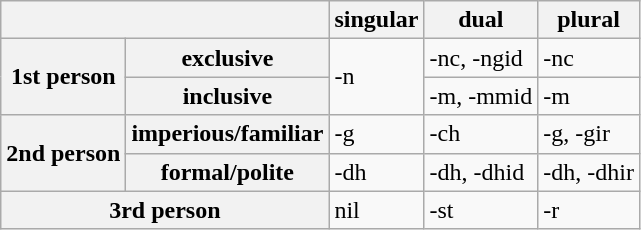<table class="wikitable">
<tr>
<th colspan="2"></th>
<th>singular</th>
<th>dual</th>
<th>plural</th>
</tr>
<tr>
<th rowspan="2">1st person</th>
<th>exclusive</th>
<td rowspan="2">-n</td>
<td>-nc, -ngid</td>
<td>-nc</td>
</tr>
<tr>
<th>inclusive</th>
<td>-m, -mmid</td>
<td>-m</td>
</tr>
<tr>
<th rowspan="2">2nd person</th>
<th>imperious/familiar</th>
<td>-g</td>
<td>-ch</td>
<td>-g, -gir</td>
</tr>
<tr>
<th>formal/polite</th>
<td>-dh</td>
<td>-dh, -dhid</td>
<td>-dh, -dhir</td>
</tr>
<tr>
<th colspan="2">3rd person</th>
<td>nil</td>
<td>-st</td>
<td>-r</td>
</tr>
</table>
